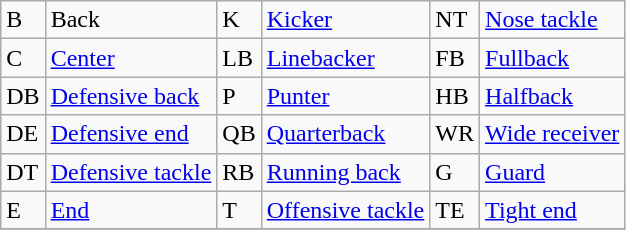<table class="wikitable">
<tr>
<td>B</td>
<td>Back</td>
<td>K</td>
<td><a href='#'>Kicker</a></td>
<td>NT</td>
<td><a href='#'>Nose tackle</a></td>
</tr>
<tr>
<td>C</td>
<td><a href='#'>Center</a></td>
<td>LB</td>
<td><a href='#'>Linebacker</a></td>
<td>FB</td>
<td><a href='#'>Fullback</a></td>
</tr>
<tr>
<td>DB</td>
<td><a href='#'>Defensive back</a></td>
<td>P</td>
<td><a href='#'>Punter</a></td>
<td>HB</td>
<td><a href='#'>Halfback</a></td>
</tr>
<tr>
<td>DE</td>
<td><a href='#'>Defensive end</a></td>
<td>QB</td>
<td><a href='#'>Quarterback</a></td>
<td>WR</td>
<td><a href='#'>Wide receiver</a></td>
</tr>
<tr>
<td>DT</td>
<td><a href='#'>Defensive tackle</a></td>
<td>RB</td>
<td><a href='#'>Running back</a></td>
<td>G</td>
<td><a href='#'>Guard</a></td>
</tr>
<tr>
<td>E</td>
<td><a href='#'>End</a></td>
<td>T</td>
<td><a href='#'>Offensive tackle</a></td>
<td>TE</td>
<td><a href='#'>Tight end</a></td>
</tr>
<tr>
</tr>
</table>
